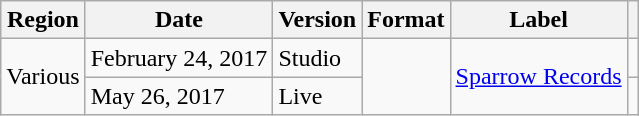<table class="wikitable plainrowheaders">
<tr>
<th scope="col">Region</th>
<th scope="col">Date</th>
<th scope="col">Version</th>
<th scope="col">Format</th>
<th scope="col">Label</th>
<th scope="col"></th>
</tr>
<tr>
<td rowspan="2">Various</td>
<td>February 24, 2017</td>
<td>Studio</td>
<td rowspan="2"></td>
<td rowspan="2"><a href='#'>Sparrow Records</a></td>
<td></td>
</tr>
<tr>
<td>May 26, 2017</td>
<td>Live</td>
<td></td>
</tr>
</table>
